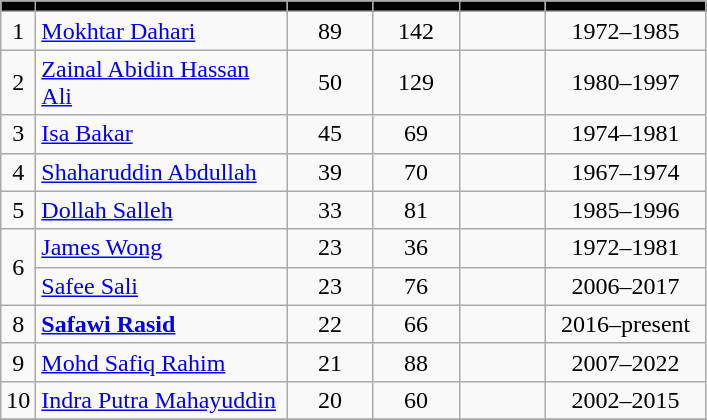<table class="wikitable sortable" style="text-align: center;">
<tr>
<th style=background:#000000;></th>
<th style=background:#000000; width="160px"></th>
<th style=background:#000000; width="50px"></th>
<th style=background:#000000; width="50px"></th>
<th style=background:#000000; width="50px"></th>
<th style=background:#000000; width="100px"></th>
</tr>
<tr>
<td>1</td>
<td style="text-align: left;"><a href='#'>Mokhtar Dahari</a></td>
<td>89</td>
<td>142</td>
<td></td>
<td>1972–1985</td>
</tr>
<tr>
<td>2</td>
<td style="text-align: left;"><a href='#'>Zainal Abidin Hassan Ali</a></td>
<td>50</td>
<td>129</td>
<td></td>
<td>1980–1997</td>
</tr>
<tr>
<td>3</td>
<td style="text-align: left;"><a href='#'>Isa Bakar</a></td>
<td>45</td>
<td>69</td>
<td></td>
<td>1974–1981</td>
</tr>
<tr>
<td>4</td>
<td style="text-align: left;"><a href='#'>Shaharuddin Abdullah</a></td>
<td>39</td>
<td>70</td>
<td></td>
<td>1967–1974</td>
</tr>
<tr>
<td>5</td>
<td style="text-align: left;"><a href='#'>Dollah Salleh</a></td>
<td>33</td>
<td>81</td>
<td></td>
<td>1985–1996</td>
</tr>
<tr>
<td rowspan='2'>6</td>
<td style="text-align: left;"><a href='#'>James Wong</a></td>
<td>23</td>
<td>36</td>
<td></td>
<td>1972–1981</td>
</tr>
<tr>
<td style="text-align: left;"><a href='#'>Safee Sali</a></td>
<td>23</td>
<td>76</td>
<td></td>
<td>2006–2017</td>
</tr>
<tr>
<td>8</td>
<td style="text-align: left;"><strong><a href='#'>Safawi Rasid</a></strong></td>
<td>22</td>
<td>66</td>
<td></td>
<td>2016–present</td>
</tr>
<tr>
<td>9</td>
<td style="text-align: left;"><a href='#'>Mohd Safiq Rahim</a></td>
<td>21</td>
<td>88</td>
<td></td>
<td>2007–2022</td>
</tr>
<tr>
<td>10</td>
<td style="text-align: left;"><a href='#'>Indra Putra Mahayuddin</a></td>
<td>20</td>
<td>60</td>
<td></td>
<td>2002–2015</td>
</tr>
<tr>
</tr>
</table>
